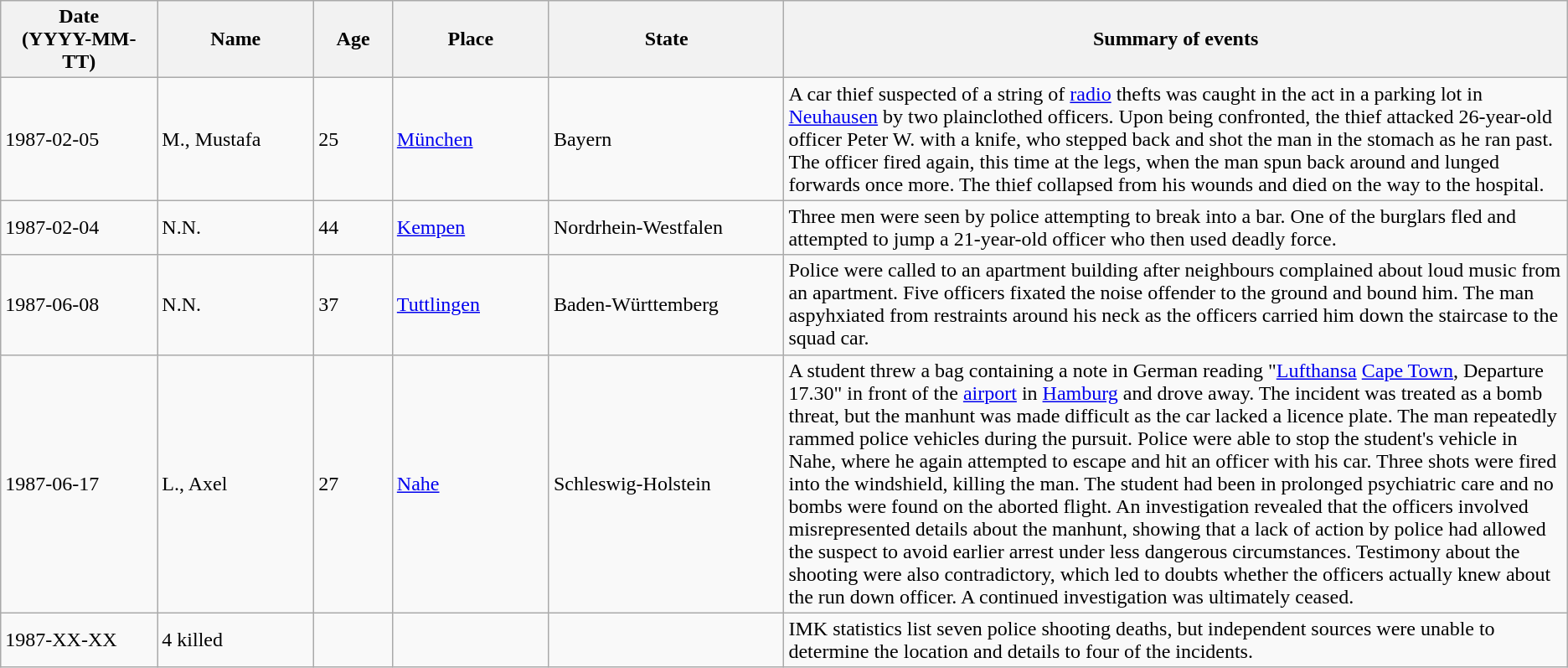<table class="wikitable sortable static-row-numbers static-row-header-text">
<tr>
<th style="width:10%;">Date<br>(YYYY-MM-TT)</th>
<th style="width:10%;">Name</th>
<th style="width:5%;">Age</th>
<th style="width:10%;">Place</th>
<th style="width:15%;">State</th>
<th style="width:50%;">Summary of events</th>
</tr>
<tr>
<td>1987-02-05</td>
<td>M., Mustafa</td>
<td>25</td>
<td><a href='#'>München</a></td>
<td>Bayern</td>
<td>A car thief suspected of a string of <a href='#'>radio</a> thefts was caught in the act in a parking lot in <a href='#'>Neuhausen</a> by two plainclothed officers. Upon being confronted, the thief attacked 26-year-old officer Peter W. with a knife, who stepped back and shot the man in the stomach as he ran past. The officer fired again, this time at the legs, when the man spun back around and lunged forwards once more. The thief collapsed from his wounds and died on the way to the hospital.</td>
</tr>
<tr>
<td>1987-02-04</td>
<td>N.N.</td>
<td>44</td>
<td><a href='#'>Kempen</a></td>
<td>Nordrhein-Westfalen</td>
<td>Three men were seen by police attempting to break into a bar. One of the burglars fled and attempted to jump a 21-year-old officer who then used deadly force.</td>
</tr>
<tr>
<td>1987-06-08</td>
<td>N.N.</td>
<td>37</td>
<td><a href='#'>Tuttlingen</a></td>
<td>Baden-Württemberg</td>
<td>Police were called to an apartment building after neighbours complained about loud music from an apartment. Five officers fixated the noise offender to the ground and bound him. The man aspyhxiated from restraints around his neck as the officers carried him down the staircase to the squad car.</td>
</tr>
<tr>
<td>1987-06-17</td>
<td>L., Axel</td>
<td>27</td>
<td><a href='#'>Nahe</a></td>
<td>Schleswig-Holstein</td>
<td>A student threw a bag containing a note in German reading "<a href='#'>Lufthansa</a> <a href='#'>Cape Town</a>, Departure 17.30" in front of the <a href='#'>airport</a> in <a href='#'>Hamburg</a> and drove away. The incident was treated as a bomb threat, but the manhunt was made difficult as the car lacked a licence plate. The man repeatedly rammed police vehicles during the pursuit. Police were able to stop the student's vehicle in Nahe, where he again attempted to escape and hit an officer with his car. Three shots were fired into the windshield, killing the man. The student had been in prolonged psychiatric care and no bombs were found on the aborted flight. An investigation revealed that the officers involved misrepresented details about the manhunt, showing that a lack of action by police had allowed the suspect to avoid earlier arrest under less dangerous circumstances. Testimony about the shooting were also contradictory, which led to doubts whether the officers actually knew about the run down officer. A continued investigation was ultimately ceased.</td>
</tr>
<tr>
<td>1987-XX-XX</td>
<td>4 killed</td>
<td></td>
<td></td>
<td></td>
<td>IMK statistics list seven police shooting deaths, but independent sources were unable to determine the location and details to four of the incidents.</td>
</tr>
</table>
